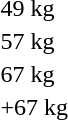<table>
<tr>
<td rowspan=2>49 kg<br></td>
<td rowspan=2></td>
<td rowspan=2></td>
<td></td>
</tr>
<tr>
<td></td>
</tr>
<tr>
<td rowspan=2>57 kg<br></td>
<td rowspan=2></td>
<td rowspan=2></td>
<td></td>
</tr>
<tr>
<td></td>
</tr>
<tr>
<td rowspan=2>67 kg<br></td>
<td rowspan=2></td>
<td rowspan=2></td>
<td></td>
</tr>
<tr>
<td></td>
</tr>
<tr>
<td rowspan=2>+67 kg<br></td>
<td rowspan=2></td>
<td rowspan=2></td>
<td></td>
</tr>
<tr>
<td></td>
</tr>
</table>
